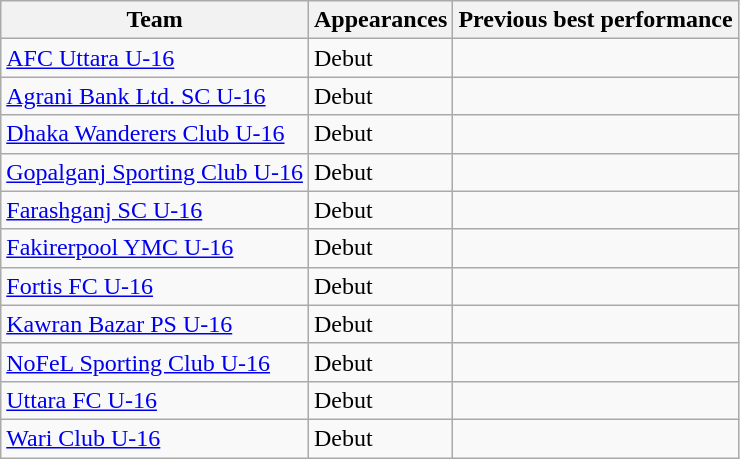<table class="wikitable sortable" style="text-align: left;">
<tr>
<th>Team</th>
<th>Appearances</th>
<th>Previous best performance</th>
</tr>
<tr>
<td><a href='#'>AFC Uttara U-16</a></td>
<td>Debut</td>
<td></td>
</tr>
<tr>
<td><a href='#'>Agrani Bank Ltd. SC U-16</a></td>
<td>Debut</td>
<td></td>
</tr>
<tr>
<td><a href='#'>Dhaka Wanderers Club U-16</a></td>
<td>Debut</td>
<td></td>
</tr>
<tr>
<td><a href='#'>Gopalganj Sporting Club U-16</a></td>
<td>Debut</td>
<td></td>
</tr>
<tr>
<td><a href='#'>Farashganj SC U-16</a></td>
<td>Debut</td>
<td></td>
</tr>
<tr>
<td><a href='#'>Fakirerpool YMC U-16</a></td>
<td>Debut</td>
<td></td>
</tr>
<tr>
<td><a href='#'>Fortis FC U-16</a></td>
<td>Debut</td>
<td></td>
</tr>
<tr>
<td><a href='#'>Kawran Bazar PS U-16</a></td>
<td>Debut</td>
<td></td>
</tr>
<tr>
<td><a href='#'>NoFeL Sporting Club U-16</a></td>
<td>Debut</td>
<td></td>
</tr>
<tr>
<td><a href='#'>Uttara FC U-16</a></td>
<td>Debut</td>
</tr>
<tr>
<td><a href='#'>Wari Club U-16</a></td>
<td>Debut</td>
<td></td>
</tr>
</table>
